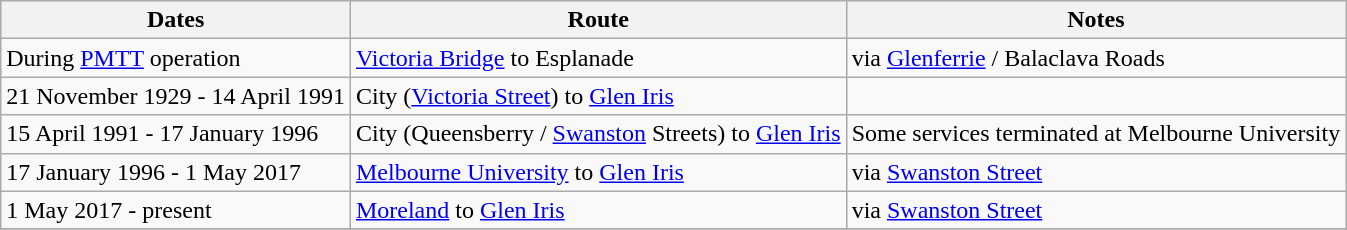<table class="wikitable sortable">
<tr>
<th>Dates</th>
<th>Route</th>
<th>Notes</th>
</tr>
<tr>
<td>During <a href='#'>PMTT</a> operation</td>
<td><a href='#'>Victoria Bridge</a> to Esplanade</td>
<td>via <a href='#'>Glenferrie</a> / Balaclava Roads</td>
</tr>
<tr>
<td>21 November 1929 - 14 April 1991</td>
<td>City (<a href='#'>Victoria Street</a>) to <a href='#'>Glen Iris</a></td>
<td></td>
</tr>
<tr>
<td>15 April 1991 - 17 January 1996</td>
<td>City (Queensberry / <a href='#'>Swanston</a> Streets) to <a href='#'>Glen Iris</a></td>
<td>Some services terminated at Melbourne University</td>
</tr>
<tr>
<td>17 January 1996 - 1 May 2017</td>
<td><a href='#'>Melbourne University</a> to <a href='#'>Glen Iris</a></td>
<td>via <a href='#'>Swanston Street</a></td>
</tr>
<tr>
<td>1 May 2017 - present</td>
<td><a href='#'>Moreland</a> to <a href='#'>Glen Iris</a></td>
<td>via <a href='#'>Swanston Street</a></td>
</tr>
<tr>
</tr>
</table>
